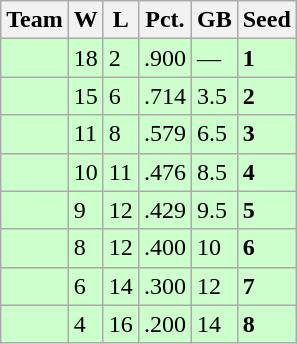<table class=wikitable>
<tr>
<th>Team</th>
<th>W</th>
<th>L</th>
<th>Pct.</th>
<th>GB</th>
<th>Seed</th>
</tr>
<tr bgcolor=ccffcc>
<td></td>
<td>18</td>
<td>2</td>
<td>.900</td>
<td>—</td>
<td><strong>1</strong></td>
</tr>
<tr bgcolor=ccffcc>
<td></td>
<td>15</td>
<td>6</td>
<td>.714</td>
<td>3.5</td>
<td><strong>2</strong></td>
</tr>
<tr bgcolor=ccffcc>
<td></td>
<td>11</td>
<td>8</td>
<td>.579</td>
<td>6.5</td>
<td><strong>3</strong></td>
</tr>
<tr bgcolor=ccffcc>
<td></td>
<td>10</td>
<td>11</td>
<td>.476</td>
<td>8.5</td>
<td><strong>4</strong></td>
</tr>
<tr bgcolor=ccffcc>
<td></td>
<td>9</td>
<td>12</td>
<td>.429</td>
<td>9.5</td>
<td><strong>5</strong></td>
</tr>
<tr bgcolor=ccffcc>
<td></td>
<td>8</td>
<td>12</td>
<td>.400</td>
<td>10</td>
<td><strong>6</strong></td>
</tr>
<tr bgcolor=ccffcc>
<td></td>
<td>6</td>
<td>14</td>
<td>.300</td>
<td>12</td>
<td><strong>7</strong></td>
</tr>
<tr bgcolor=ccffcc>
<td></td>
<td>4</td>
<td>16</td>
<td>.200</td>
<td>14</td>
<td><strong>8</strong></td>
</tr>
</table>
